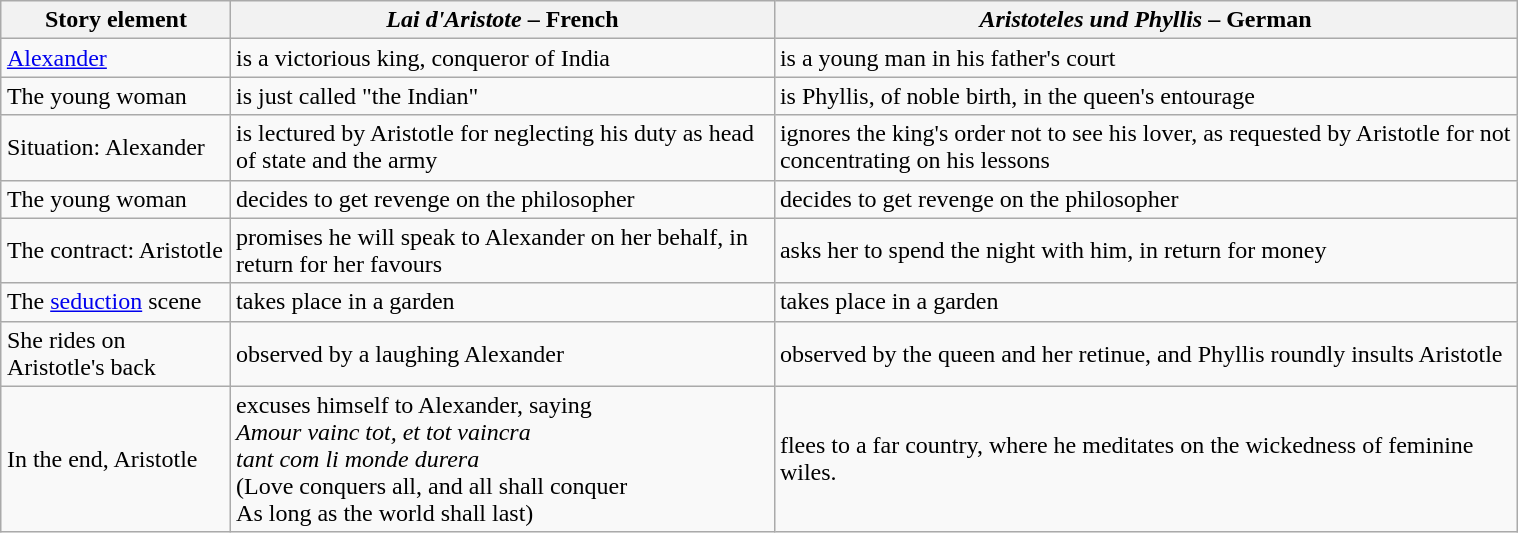<table class="wikitable" style="margin:1em auto; text-align:left; width:80%;">
<tr>
<th width=>Story element</th>
<th width=><em>Lai d'Aristote</em> – French</th>
<th width=><em>Aristoteles und Phyllis</em> – German</th>
</tr>
<tr>
<td><a href='#'>Alexander</a></td>
<td>is a victorious king, conqueror of India</td>
<td>is a young man in his father's court</td>
</tr>
<tr>
<td>The young woman</td>
<td>is just called "the Indian"</td>
<td>is Phyllis, of noble birth, in the queen's entourage</td>
</tr>
<tr>
<td>Situation: Alexander</td>
<td>is lectured by Aristotle for neglecting his duty as head of state and the army</td>
<td>ignores the king's order not to see his lover, as requested by Aristotle for not concentrating on his lessons</td>
</tr>
<tr>
<td>The young woman</td>
<td>decides to get revenge on the philosopher</td>
<td>decides to get revenge on the philosopher</td>
</tr>
<tr>
<td>The contract: Aristotle</td>
<td>promises he will speak to Alexander on her behalf, in return for her favours</td>
<td>asks her to spend the night with him, in return for money</td>
</tr>
<tr>
<td>The <a href='#'>seduction</a> scene</td>
<td>takes place in a garden</td>
<td>takes place in a garden</td>
</tr>
<tr>
<td>She rides on Aristotle's back</td>
<td>observed by a laughing Alexander</td>
<td>observed by the queen and her retinue, and Phyllis roundly insults Aristotle</td>
</tr>
<tr>
<td>In the end, Aristotle</td>
<td>excuses himself to Alexander, saying<br><em>Amour vainc tot, et tot vaincra<br>tant com li monde durera</em><br>(Love conquers all, and all shall conquer<br>As long as the world shall last)</td>
<td>flees to a far country, where he meditates on the wickedness of feminine wiles.</td>
</tr>
</table>
